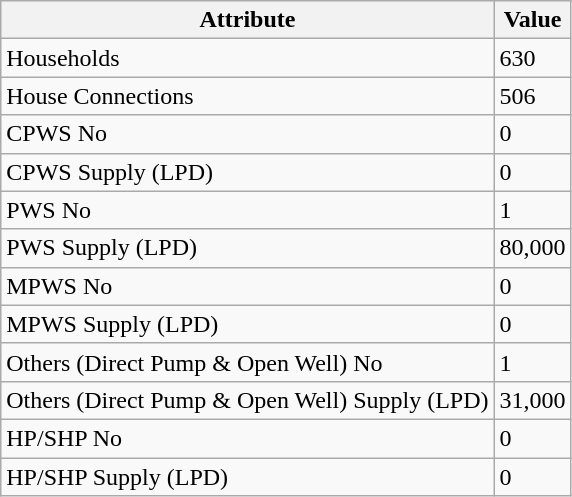<table class="wikitable">
<tr>
<th>Attribute</th>
<th>Value</th>
</tr>
<tr>
<td>Households</td>
<td>630</td>
</tr>
<tr>
<td>House Connections</td>
<td>506</td>
</tr>
<tr>
<td>CPWS No</td>
<td>0</td>
</tr>
<tr>
<td>CPWS Supply (LPD)</td>
<td>0</td>
</tr>
<tr>
<td>PWS No</td>
<td>1</td>
</tr>
<tr>
<td>PWS Supply (LPD)</td>
<td>80,000</td>
</tr>
<tr>
<td>MPWS No</td>
<td>0</td>
</tr>
<tr>
<td>MPWS Supply (LPD)</td>
<td>0</td>
</tr>
<tr>
<td>Others (Direct Pump & Open Well) No</td>
<td>1</td>
</tr>
<tr>
<td>Others (Direct Pump & Open Well) Supply (LPD)</td>
<td>31,000</td>
</tr>
<tr>
<td>HP/SHP No</td>
<td>0</td>
</tr>
<tr>
<td>HP/SHP Supply (LPD)</td>
<td>0</td>
</tr>
</table>
